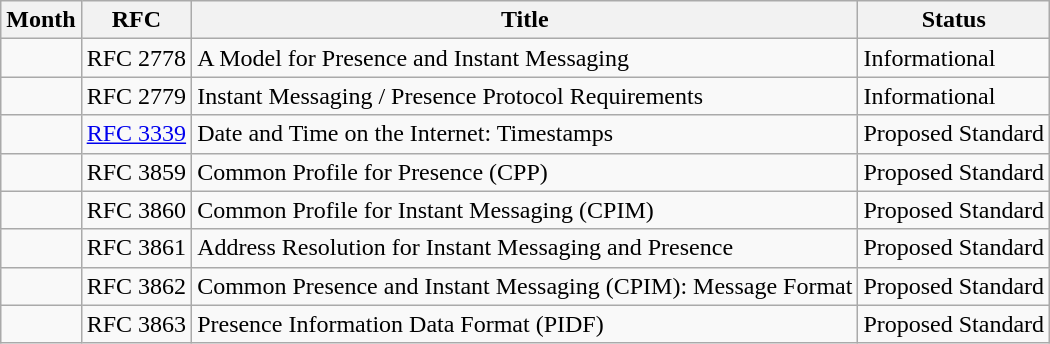<table class="wikitable">
<tr>
<th>Month</th>
<th>RFC</th>
<th>Title</th>
<th>Status</th>
</tr>
<tr>
<td></td>
<td>RFC 2778</td>
<td>A Model for Presence and Instant Messaging</td>
<td>Informational</td>
</tr>
<tr>
<td></td>
<td>RFC 2779</td>
<td>Instant Messaging / Presence Protocol Requirements</td>
<td>Informational</td>
</tr>
<tr>
<td></td>
<td><a href='#'>RFC 3339</a></td>
<td>Date and Time on the Internet: Timestamps</td>
<td>Proposed Standard</td>
</tr>
<tr>
<td></td>
<td>RFC 3859</td>
<td>Common Profile for Presence (CPP)</td>
<td>Proposed Standard</td>
</tr>
<tr>
<td></td>
<td>RFC 3860</td>
<td>Common Profile for Instant Messaging (CPIM)</td>
<td>Proposed Standard</td>
</tr>
<tr>
<td></td>
<td>RFC 3861</td>
<td>Address Resolution for Instant Messaging and Presence</td>
<td>Proposed Standard</td>
</tr>
<tr>
<td></td>
<td>RFC 3862</td>
<td>Common Presence and Instant Messaging (CPIM): Message Format</td>
<td>Proposed Standard</td>
</tr>
<tr>
<td></td>
<td>RFC 3863</td>
<td>Presence Information Data Format (PIDF)</td>
<td>Proposed Standard</td>
</tr>
</table>
